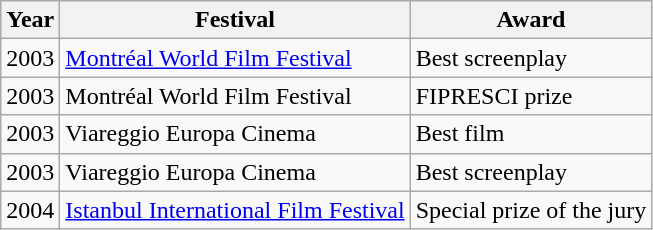<table class="wikitable" border="1">
<tr>
<th>Year</th>
<th>Festival</th>
<th>Award</th>
</tr>
<tr>
<td>2003</td>
<td><a href='#'>Montréal World Film Festival</a></td>
<td>Best screenplay</td>
</tr>
<tr>
<td>2003</td>
<td>Montréal World Film Festival</td>
<td>FIPRESCI prize</td>
</tr>
<tr>
<td>2003</td>
<td>Viareggio Europa Cinema</td>
<td>Best film</td>
</tr>
<tr>
<td>2003</td>
<td>Viareggio Europa Cinema</td>
<td>Best screenplay</td>
</tr>
<tr>
<td>2004</td>
<td><a href='#'>Istanbul International Film Festival</a></td>
<td>Special prize of the jury</td>
</tr>
</table>
